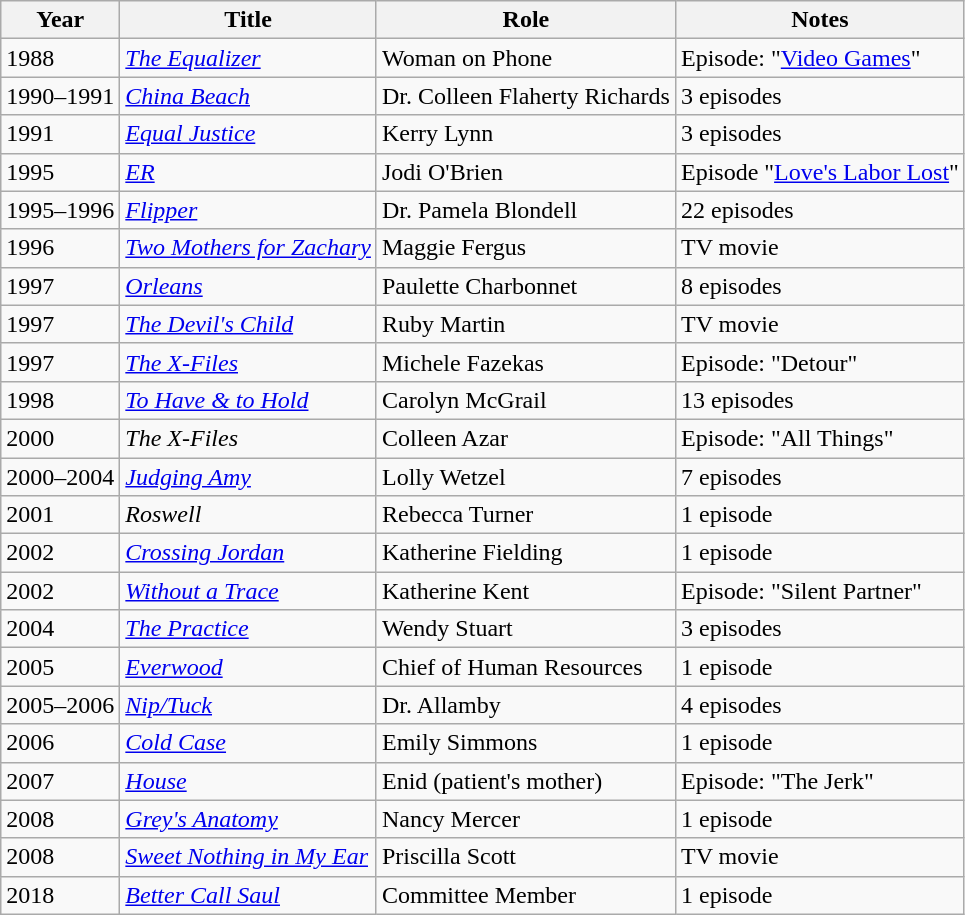<table class="wikitable sortable">
<tr>
<th>Year</th>
<th>Title</th>
<th>Role</th>
<th>Notes</th>
</tr>
<tr>
<td>1988</td>
<td><em><a href='#'>The Equalizer</a></em></td>
<td>Woman on Phone</td>
<td>Episode: "<a href='#'>Video Games</a>"</td>
</tr>
<tr>
<td>1990–1991</td>
<td><em><a href='#'>China Beach</a></em></td>
<td>Dr. Colleen Flaherty Richards</td>
<td>3 episodes</td>
</tr>
<tr>
<td>1991</td>
<td><em><a href='#'>Equal Justice</a></em></td>
<td>Kerry Lynn</td>
<td>3 episodes</td>
</tr>
<tr>
<td>1995</td>
<td><em><a href='#'>ER</a></em></td>
<td>Jodi O'Brien</td>
<td>Episode "<a href='#'>Love's Labor Lost</a>"</td>
</tr>
<tr>
<td>1995–1996</td>
<td><em><a href='#'>Flipper</a></em></td>
<td>Dr. Pamela Blondell</td>
<td>22 episodes</td>
</tr>
<tr>
<td>1996</td>
<td><em><a href='#'>Two Mothers for Zachary</a></em></td>
<td>Maggie Fergus</td>
<td>TV movie</td>
</tr>
<tr>
<td>1997</td>
<td><em><a href='#'>Orleans</a></em></td>
<td>Paulette Charbonnet</td>
<td>8 episodes</td>
</tr>
<tr>
<td>1997</td>
<td><em><a href='#'>The Devil's Child</a></em></td>
<td>Ruby Martin</td>
<td>TV movie</td>
</tr>
<tr>
<td>1997</td>
<td><em><a href='#'>The X-Files</a></em></td>
<td>Michele Fazekas</td>
<td>Episode: "Detour" </td>
</tr>
<tr>
<td>1998</td>
<td><em><a href='#'>To Have & to Hold</a></em></td>
<td>Carolyn McGrail</td>
<td>13 episodes</td>
</tr>
<tr>
<td>2000</td>
<td><em>The X-Files</em></td>
<td>Colleen Azar</td>
<td>Episode: "All Things" </td>
</tr>
<tr>
<td>2000–2004</td>
<td><em><a href='#'>Judging Amy</a></em></td>
<td>Lolly Wetzel</td>
<td>7 episodes</td>
</tr>
<tr>
<td>2001</td>
<td><em>Roswell</em></td>
<td>Rebecca Turner</td>
<td>1 episode</td>
</tr>
<tr>
<td>2002</td>
<td><em><a href='#'>Crossing Jordan</a></em></td>
<td>Katherine Fielding</td>
<td>1 episode</td>
</tr>
<tr>
<td>2002</td>
<td><em><a href='#'>Without a Trace</a></em></td>
<td>Katherine Kent</td>
<td>Episode: "Silent Partner"</td>
</tr>
<tr>
<td>2004</td>
<td><em><a href='#'>The Practice</a></em></td>
<td>Wendy Stuart</td>
<td>3 episodes</td>
</tr>
<tr>
<td>2005</td>
<td><em><a href='#'>Everwood</a></em></td>
<td>Chief of Human Resources</td>
<td>1 episode</td>
</tr>
<tr>
<td>2005–2006</td>
<td><em><a href='#'>Nip/Tuck</a></em></td>
<td>Dr. Allamby</td>
<td>4 episodes</td>
</tr>
<tr>
<td>2006</td>
<td><em><a href='#'>Cold Case</a></em></td>
<td>Emily Simmons</td>
<td>1 episode</td>
</tr>
<tr>
<td>2007</td>
<td><em><a href='#'>House</a></em></td>
<td>Enid (patient's mother)</td>
<td>Episode: "The Jerk"</td>
</tr>
<tr>
<td>2008</td>
<td><em><a href='#'>Grey's Anatomy</a></em></td>
<td>Nancy Mercer</td>
<td>1 episode</td>
</tr>
<tr>
<td>2008</td>
<td><em><a href='#'>Sweet Nothing in My Ear</a></em></td>
<td>Priscilla Scott</td>
<td>TV movie</td>
</tr>
<tr>
<td>2018</td>
<td><em><a href='#'>Better Call Saul</a></em></td>
<td>Committee Member</td>
<td>1 episode</td>
</tr>
</table>
